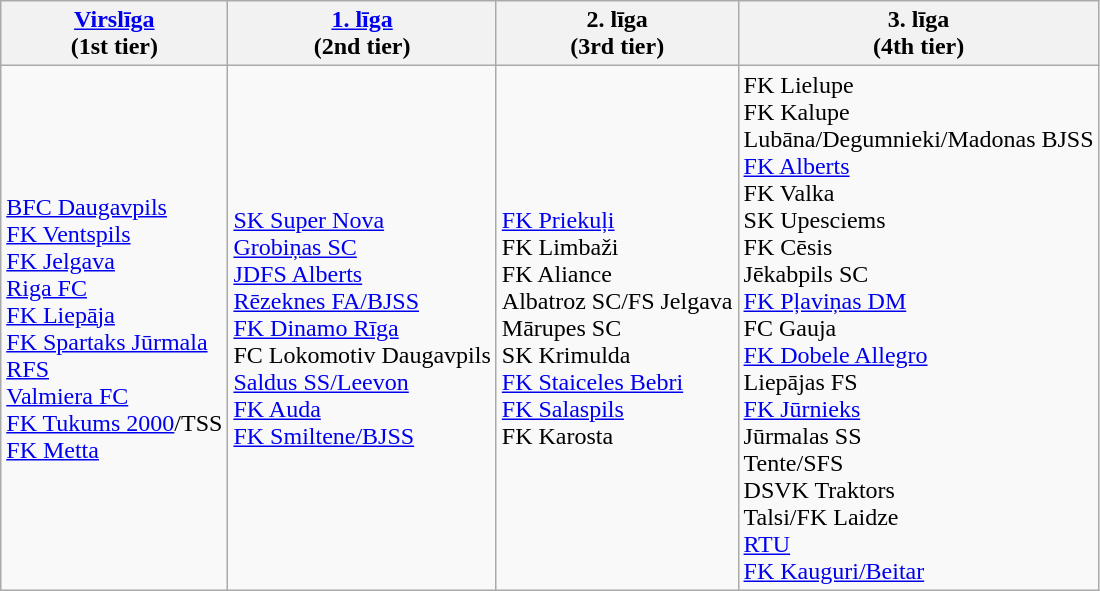<table class="wikitable">
<tr>
<th><a href='#'>Virslīga</a><br>(1st tier)</th>
<th><a href='#'>1. līga</a><br>(2nd tier)</th>
<th>2. līga<br>(3rd tier)</th>
<th>3. līga<br>(4th tier)</th>
</tr>
<tr>
<td><a href='#'>BFC Daugavpils</a><br><a href='#'>FK Ventspils</a><br><a href='#'>FK Jelgava</a><br><a href='#'>Riga FC</a><br><a href='#'>FK Liepāja</a><br><a href='#'>FK Spartaks Jūrmala</a><br><a href='#'>RFS</a><br><a href='#'>Valmiera FC</a><br><a href='#'>FK Tukums 2000</a>/TSS<br><a href='#'>FK Metta</a></td>
<td><a href='#'>SK Super Nova</a><br><a href='#'>Grobiņas SC</a><br><a href='#'>JDFS Alberts</a><br><a href='#'>Rēzeknes FA/BJSS</a><br><a href='#'>FK Dinamo Rīga</a><br>FC Lokomotiv Daugavpils<br><a href='#'>Saldus SS/Leevon</a><br><a href='#'>FK Auda</a><br><a href='#'>FK Smiltene/BJSS</a></td>
<td><a href='#'>FK Priekuļi</a><br>FK Limbaži<br>FK Aliance<br>Albatroz SC/FS Jelgava<br>Mārupes SC<br>SK Krimulda<br><a href='#'>FK Staiceles Bebri</a><br><a href='#'>FK Salaspils</a><br>FK Karosta</td>
<td>FK Lielupe<br>FK Kalupe<br>Lubāna/Degumnieki/Madonas BJSS<br><a href='#'>FK Alberts</a><br>FK Valka<br>SK Upesciems<br>FK Cēsis<br>Jēkabpils SC<br><a href='#'>FK Pļaviņas DM</a><br>FC Gauja<br><a href='#'>FK Dobele Allegro</a><br>Liepājas FS<br><a href='#'>FK Jūrnieks</a><br>Jūrmalas SS<br>Tente/SFS<br>DSVK Traktors<br>Talsi/FK Laidze<br><a href='#'>RTU</a><br><a href='#'>FK Kauguri/Beitar</a></td>
</tr>
</table>
